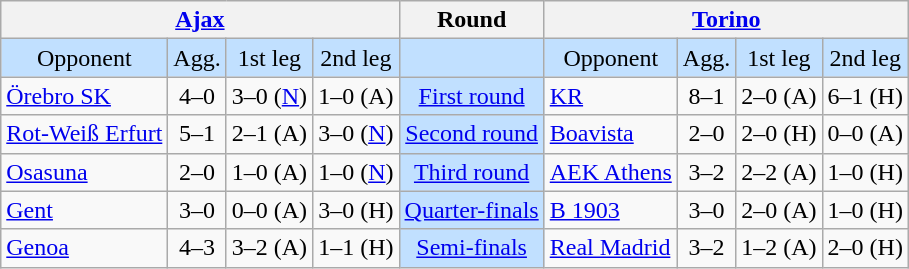<table class="wikitable" style="text-align:center">
<tr>
<th colspan=4><a href='#'>Ajax</a></th>
<th>Round</th>
<th colspan=4><a href='#'>Torino</a></th>
</tr>
<tr style="background:#c1e0ff">
<td>Opponent</td>
<td>Agg.</td>
<td>1st leg</td>
<td>2nd leg</td>
<td></td>
<td>Opponent</td>
<td>Agg.</td>
<td>1st leg</td>
<td>2nd leg</td>
</tr>
<tr>
<td align=left> <a href='#'>Örebro SK</a></td>
<td>4–0</td>
<td>3–0 (<a href='#'>N</a>)</td>
<td>1–0 (A)</td>
<td style="background:#c1e0ff;"><a href='#'>First round</a></td>
<td align=left> <a href='#'>KR</a></td>
<td>8–1</td>
<td>2–0 (A)</td>
<td>6–1 (H)</td>
</tr>
<tr>
<td align=left> <a href='#'>Rot-Weiß Erfurt</a></td>
<td>5–1</td>
<td>2–1 (A)</td>
<td>3–0 (<a href='#'>N</a>)</td>
<td style="background:#c1e0ff;"><a href='#'>Second round</a></td>
<td align=left> <a href='#'>Boavista</a></td>
<td>2–0</td>
<td>2–0 (H)</td>
<td>0–0 (A)</td>
</tr>
<tr>
<td align=left> <a href='#'>Osasuna</a></td>
<td>2–0</td>
<td>1–0 (A)</td>
<td>1–0 (<a href='#'>N</a>)</td>
<td style="background:#c1e0ff;"><a href='#'>Third round</a></td>
<td align=left> <a href='#'>AEK Athens</a></td>
<td>3–2</td>
<td>2–2 (A)</td>
<td>1–0 (H)</td>
</tr>
<tr>
<td align=left> <a href='#'>Gent</a></td>
<td>3–0</td>
<td>0–0 (A)</td>
<td>3–0 (H)</td>
<td style="background:#c1e0ff;"><a href='#'>Quarter-finals</a></td>
<td align=left> <a href='#'>B 1903</a></td>
<td>3–0</td>
<td>2–0 (A)</td>
<td>1–0 (H)</td>
</tr>
<tr>
<td align=left> <a href='#'>Genoa</a></td>
<td>4–3</td>
<td>3–2 (A)</td>
<td>1–1 (H)</td>
<td style="background:#c1e0ff;"><a href='#'>Semi-finals</a></td>
<td align=left> <a href='#'>Real Madrid</a></td>
<td>3–2</td>
<td>1–2 (A)</td>
<td>2–0 (H)</td>
</tr>
</table>
